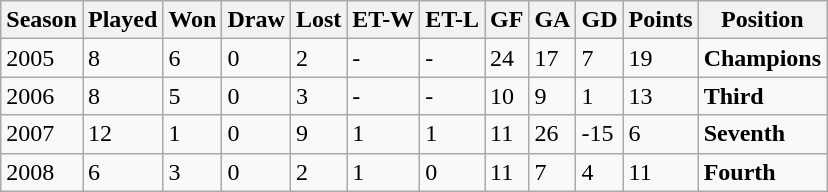<table class="wikitable">
<tr>
<th>Season</th>
<th>Played</th>
<th>Won</th>
<th>Draw</th>
<th>Lost</th>
<th>ET-W</th>
<th>ET-L</th>
<th>GF</th>
<th>GA</th>
<th>GD</th>
<th>Points</th>
<th>Position</th>
</tr>
<tr>
<td>2005</td>
<td>8</td>
<td>6</td>
<td>0</td>
<td>2</td>
<td>-</td>
<td>-</td>
<td>24</td>
<td>17</td>
<td>7</td>
<td>19</td>
<td><strong>Champions</strong></td>
</tr>
<tr>
<td>2006</td>
<td>8</td>
<td>5</td>
<td>0</td>
<td>3</td>
<td>-</td>
<td>-</td>
<td>10</td>
<td>9</td>
<td>1</td>
<td>13</td>
<td><strong>Third</strong></td>
</tr>
<tr>
<td>2007</td>
<td>12</td>
<td>1</td>
<td>0</td>
<td>9</td>
<td>1</td>
<td>1</td>
<td>11</td>
<td>26</td>
<td>-15</td>
<td>6</td>
<td><strong>Seventh</strong></td>
</tr>
<tr>
<td>2008</td>
<td>6</td>
<td>3</td>
<td>0</td>
<td>2</td>
<td>1</td>
<td>0</td>
<td>11</td>
<td>7</td>
<td>4</td>
<td>11</td>
<td><strong>Fourth</strong></td>
</tr>
</table>
